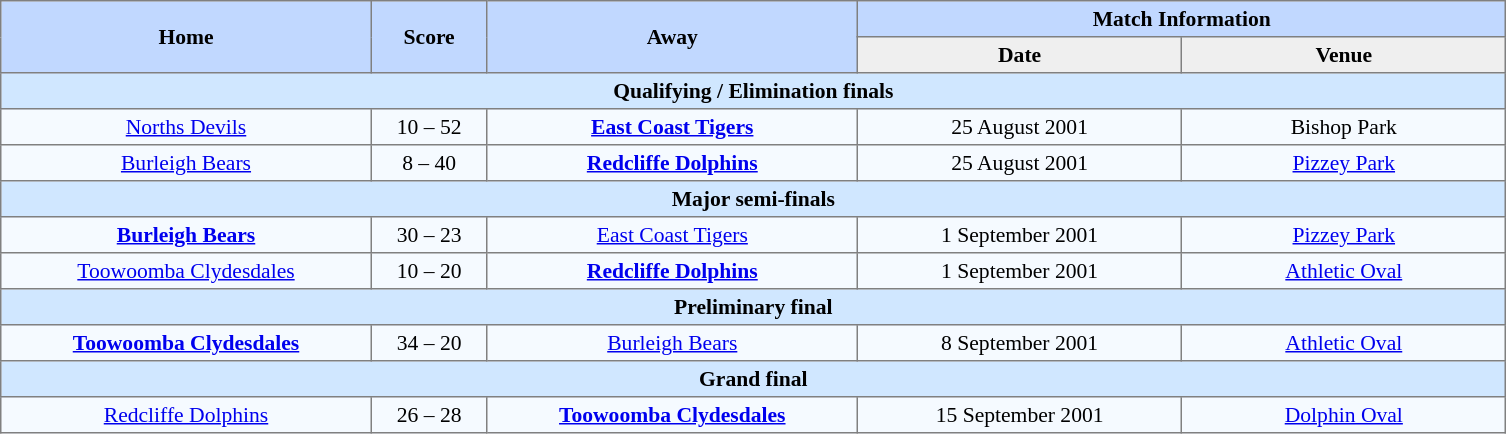<table border=1 style="border-collapse:collapse; font-size:90%; text-align:center;" cellpadding=3 cellspacing=0>
<tr bgcolor=#C1D8FF>
<th rowspan=2 width=16%>Home</th>
<th rowspan=2 width=5%>Score</th>
<th rowspan=2 width=16%>Away</th>
<th colspan=6>Match Information</th>
</tr>
<tr bgcolor=#EFEFEF>
<th width=14%>Date</th>
<th width=14%>Venue</th>
</tr>
<tr bgcolor="#D0E7FF">
<td colspan=7><strong>Qualifying / Elimination finals</strong></td>
</tr>
<tr bgcolor=#F5FAFF>
<td> <a href='#'>Norths Devils</a></td>
<td>10 – 52</td>
<td> <strong><a href='#'>East Coast Tigers</a></strong></td>
<td>25 August 2001</td>
<td>Bishop Park</td>
</tr>
<tr bgcolor=#F5FAFF>
<td> <a href='#'>Burleigh Bears</a></td>
<td>8 – 40</td>
<td> <strong><a href='#'>Redcliffe Dolphins</a></strong></td>
<td>25 August 2001</td>
<td><a href='#'>Pizzey Park</a></td>
</tr>
<tr bgcolor="#D0E7FF">
<td colspan=7><strong>Major semi-finals</strong></td>
</tr>
<tr bgcolor=#F5FAFF>
<td> <strong><a href='#'>Burleigh Bears</a></strong></td>
<td>30 – 23</td>
<td> <a href='#'>East Coast Tigers</a></td>
<td>1 September 2001</td>
<td><a href='#'>Pizzey Park</a></td>
</tr>
<tr bgcolor=#F5FAFF>
<td> <a href='#'>Toowoomba Clydesdales</a></td>
<td>10 – 20</td>
<td> <strong><a href='#'>Redcliffe Dolphins</a></strong></td>
<td>1 September 2001</td>
<td><a href='#'>Athletic Oval</a></td>
</tr>
<tr bgcolor="#D0E7FF">
<td colspan=7><strong>Preliminary final</strong></td>
</tr>
<tr bgcolor=#F5FAFF>
<td> <strong><a href='#'>Toowoomba Clydesdales</a></strong></td>
<td>34 – 20</td>
<td> <a href='#'>Burleigh Bears</a></td>
<td>8 September 2001</td>
<td><a href='#'>Athletic Oval</a></td>
</tr>
<tr bgcolor="#D0E7FF">
<td colspan=7><strong>Grand final</strong></td>
</tr>
<tr bgcolor=#F5FAFF>
<td> <a href='#'>Redcliffe Dolphins</a></td>
<td>26 – 28</td>
<td> <strong><a href='#'>Toowoomba Clydesdales</a></strong></td>
<td>15 September 2001</td>
<td><a href='#'>Dolphin Oval</a></td>
</tr>
</table>
